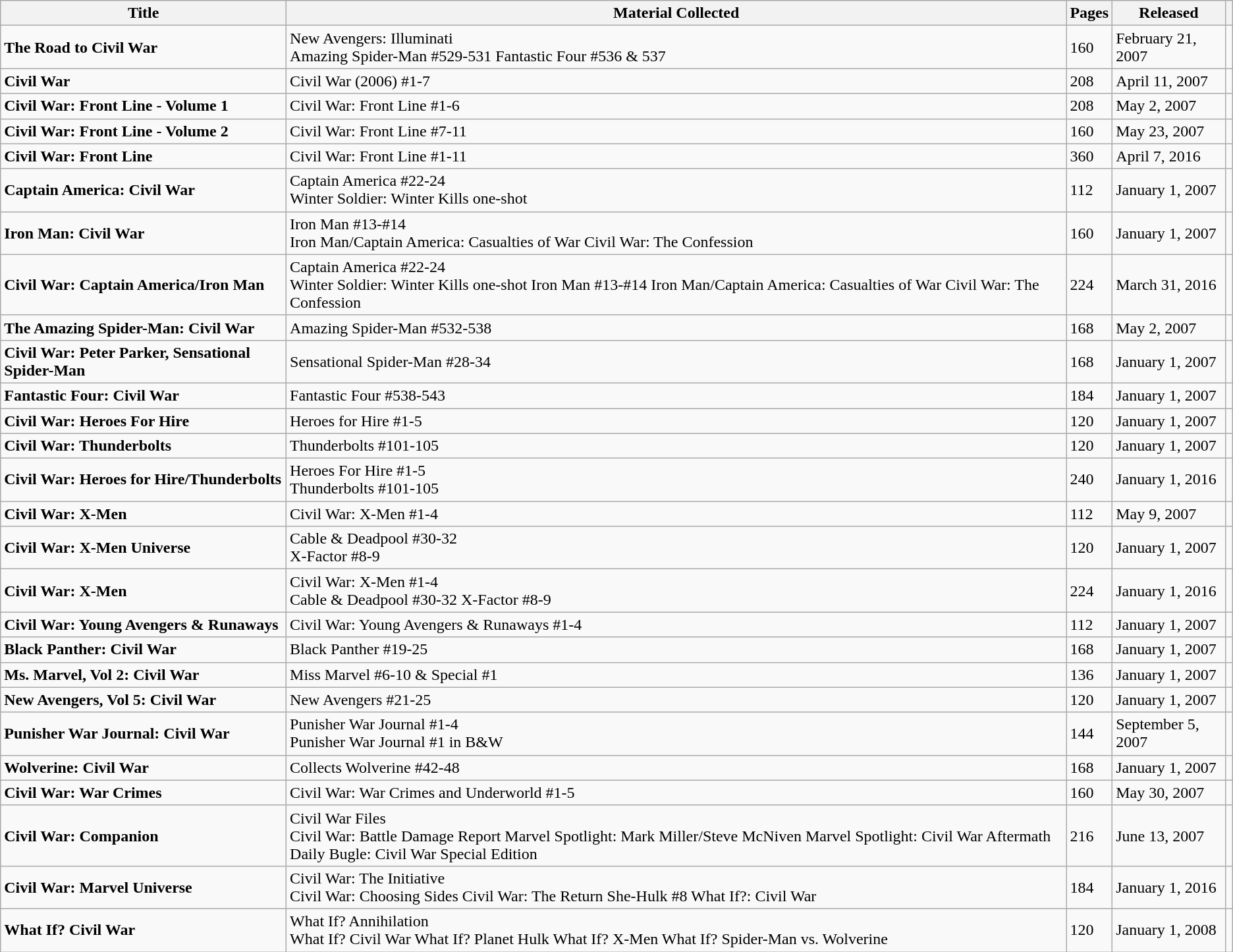<table class="wikitable">
<tr>
<th>Title</th>
<th>Material Collected</th>
<th>Pages</th>
<th>Released</th>
<th></th>
</tr>
<tr>
<td><strong>The Road to Civil War</strong></td>
<td>New Avengers: Illuminati<br>Amazing Spider-Man #529-531
Fantastic Four #536 & 537</td>
<td>160</td>
<td>February 21, 2007</td>
<td></td>
</tr>
<tr>
<td><strong>Civil War</strong></td>
<td>Civil War (2006) #1-7</td>
<td>208</td>
<td>April 11, 2007</td>
<td></td>
</tr>
<tr>
<td><strong>Civil War: Front Line - Volume 1</strong></td>
<td>Civil War: Front Line  #1-6</td>
<td>208</td>
<td>May 2, 2007</td>
<td></td>
</tr>
<tr>
<td><strong>Civil War: Front Line - Volume 2</strong></td>
<td>Civil War: Front Line  #7-11</td>
<td>160</td>
<td>May 23, 2007</td>
<td></td>
</tr>
<tr>
<td><strong>Civil War: Front Line</strong></td>
<td>Civil War: Front Line  #1-11</td>
<td>360</td>
<td>April  7, 2016</td>
<td></td>
</tr>
<tr>
<td><strong>Captain America: Civil War</strong></td>
<td>Captain America  #22-24<br>Winter Soldier: Winter Kills one-shot</td>
<td>112</td>
<td>January 1, 2007</td>
<td></td>
</tr>
<tr>
<td><strong>Iron Man: Civil War</strong></td>
<td>Iron Man #13-#14<br>Iron Man/Captain America: Casualties of War
Civil War: The Confession</td>
<td>160</td>
<td>January 1, 2007</td>
<td></td>
</tr>
<tr>
<td><strong>Civil War: Captain America/Iron Man</strong></td>
<td>Captain America  #22-24<br>Winter Soldier: Winter Kills one-shot
Iron Man #13-#14
Iron Man/Captain America: Casualties of War
Civil War: The Confession</td>
<td>224</td>
<td>March 31, 2016</td>
<td></td>
</tr>
<tr>
<td><strong>The Amazing Spider-Man: Civil War</strong></td>
<td>Amazing Spider-Man  #532-538</td>
<td>168</td>
<td>May 2, 2007</td>
<td></td>
</tr>
<tr>
<td><strong>Civil War: Peter Parker, Sensational Spider-Man</strong></td>
<td>Sensational Spider-Man #28-34</td>
<td>168</td>
<td>January 1, 2007</td>
<td></td>
</tr>
<tr>
<td><strong>Fantastic Four: Civil War</strong></td>
<td>Fantastic Four  #538-543</td>
<td>184</td>
<td>January 1, 2007</td>
<td></td>
</tr>
<tr>
<td><strong>Civil War: Heroes For Hire</strong></td>
<td>Heroes for Hire #1-5</td>
<td>120</td>
<td>January 1, 2007</td>
<td></td>
</tr>
<tr>
<td><strong>Civil War: Thunderbolts</strong></td>
<td>Thunderbolts #101-105</td>
<td>120</td>
<td>January 1, 2007</td>
<td></td>
</tr>
<tr>
<td><strong>Civil War: Heroes for Hire/Thunderbolts</strong></td>
<td>Heroes For Hire #1-5<br>Thunderbolts #101-105</td>
<td>240</td>
<td>January 1, 2016</td>
<td></td>
</tr>
<tr>
<td><strong>Civil War: X-Men</strong></td>
<td>Civil War: X-Men #1-4</td>
<td>112</td>
<td>May 9, 2007</td>
<td></td>
</tr>
<tr>
<td><strong>Civil War: X-Men Universe</strong></td>
<td>Cable & Deadpool  #30-32<br>X-Factor #8-9</td>
<td>120</td>
<td>January 1, 2007</td>
<td></td>
</tr>
<tr>
<td><strong>Civil War: X-Men</strong></td>
<td>Civil War: X-Men  #1-4<br>Cable & Deadpool #30-32
X-Factor #8-9</td>
<td>224</td>
<td>January 1, 2016</td>
<td></td>
</tr>
<tr>
<td><strong>Civil War: Young Avengers & Runaways</strong></td>
<td>Civil War: Young  Avengers & Runaways #1-4</td>
<td>112</td>
<td>January 1, 2007</td>
<td></td>
</tr>
<tr>
<td><strong>Black Panther: Civil War</strong></td>
<td>Black Panther #19-25</td>
<td>168</td>
<td>January 1, 2007</td>
<td></td>
</tr>
<tr>
<td><strong>Ms. Marvel, Vol 2: Civil War</strong></td>
<td>Miss Marvel #6-10 & Special #1</td>
<td>136</td>
<td>January 1, 2007</td>
<td></td>
</tr>
<tr>
<td><strong>New Avengers, Vol 5: Civil War</strong></td>
<td>New Avengers #21-25</td>
<td>120</td>
<td>January 1, 2007</td>
<td></td>
</tr>
<tr>
<td><strong>Punisher War Journal: Civil War</strong></td>
<td>Punisher War Journal  #1-4<br>Punisher War Journal #1 in B&W</td>
<td>144</td>
<td>September 5, 2007</td>
<td></td>
</tr>
<tr>
<td><strong>Wolverine: Civil War</strong></td>
<td>Collects Wolverine  #42-48</td>
<td>168</td>
<td>January 1, 2007</td>
<td></td>
</tr>
<tr>
<td><strong>Civil War: War Crimes</strong></td>
<td>Civil War: War Crimes and Underworld #1-5</td>
<td>160</td>
<td>May 30, 2007</td>
<td></td>
</tr>
<tr>
<td><strong>Civil War: Companion</strong></td>
<td>Civil War Files<br>Civil War: Battle Damage Report
Marvel Spotlight: Mark Miller/Steve McNiven
Marvel Spotlight: Civil War Aftermath
Daily Bugle: Civil War Special Edition</td>
<td>216</td>
<td>June 13, 2007</td>
<td></td>
</tr>
<tr>
<td><strong>Civil War: Marvel Universe</strong></td>
<td>Civil War: The  Initiative<br>Civil War: Choosing Sides
Civil War: The Return
She-Hulk #8
What If?: Civil War</td>
<td>184</td>
<td>January 1, 2016</td>
<td></td>
</tr>
<tr>
<td><strong>What If? Civil War</strong></td>
<td>What If? Annihilation<br>What If? Civil War
What If? Planet Hulk
What If? X-Men
What If? Spider-Man vs. Wolverine</td>
<td>120</td>
<td>January 1, 2008</td>
<td></td>
</tr>
</table>
